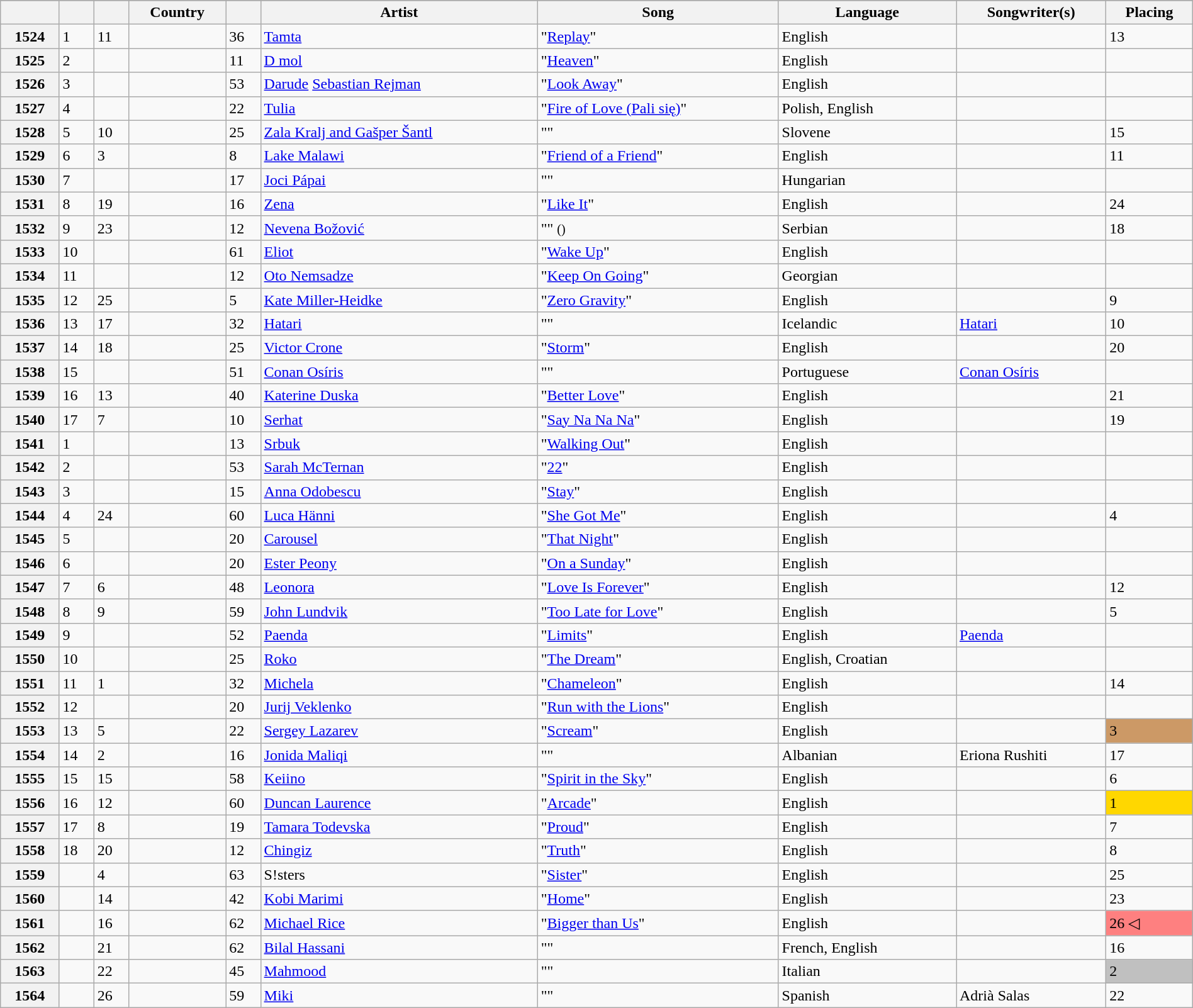<table class="wikitable sortable plainrowheaders" style="width:100%">
<tr>
</tr>
<tr>
<th scope="col"></th>
<th scope="col"></th>
<th scope="col"></th>
<th scope="col">Country</th>
<th scope="col" class="unsortable"></th>
<th scope="col">Artist</th>
<th scope="col">Song</th>
<th scope="col">Language</th>
<th scope="col">Songwriter(s)</th>
<th scope="col">Placing</th>
</tr>
<tr>
<th scope="row">1524</th>
<td>1 </td>
<td>11</td>
<td></td>
<td>36</td>
<td><a href='#'>Tamta</a></td>
<td>"<a href='#'>Replay</a>"</td>
<td>English</td>
<td></td>
<td>13 </td>
</tr>
<tr>
<th scope="row">1525</th>
<td>2 </td>
<td></td>
<td></td>
<td>11</td>
<td><a href='#'>D mol</a></td>
<td>"<a href='#'>Heaven</a>"</td>
<td>English</td>
<td></td>
<td></td>
</tr>
<tr>
<th scope="row">1526</th>
<td>3 </td>
<td></td>
<td></td>
<td>53</td>
<td><a href='#'>Darude</a>  <a href='#'>Sebastian Rejman</a></td>
<td>"<a href='#'>Look Away</a>"</td>
<td>English</td>
<td></td>
<td></td>
</tr>
<tr>
<th scope="row">1527</th>
<td>4 </td>
<td></td>
<td></td>
<td>22</td>
<td><a href='#'>Tulia</a></td>
<td>"<a href='#'>Fire of Love (<span>Pali się</span>)</a>"</td>
<td>Polish, English</td>
<td></td>
<td></td>
</tr>
<tr>
<th scope="row">1528</th>
<td>5 </td>
<td>10</td>
<td></td>
<td>25</td>
<td><a href='#'>Zala Kralj and Gašper Šantl</a></td>
<td>""</td>
<td>Slovene</td>
<td></td>
<td>15 </td>
</tr>
<tr>
<th scope="row">1529</th>
<td>6 </td>
<td>3</td>
<td></td>
<td>8</td>
<td><a href='#'>Lake Malawi</a></td>
<td>"<a href='#'>Friend of a Friend</a>"</td>
<td>English</td>
<td></td>
<td>11 </td>
</tr>
<tr>
<th scope="row">1530</th>
<td>7 </td>
<td></td>
<td></td>
<td>17</td>
<td><a href='#'>Joci Pápai</a></td>
<td>""</td>
<td>Hungarian</td>
<td></td>
<td></td>
</tr>
<tr>
<th scope="row">1531</th>
<td>8 </td>
<td>19</td>
<td></td>
<td>16</td>
<td><a href='#'>Zena</a></td>
<td>"<a href='#'>Like It</a>"</td>
<td>English</td>
<td></td>
<td>24 </td>
</tr>
<tr>
<th scope="row">1532</th>
<td>9 </td>
<td>23</td>
<td></td>
<td>12</td>
<td><a href='#'>Nevena Božović</a></td>
<td>"" <small>()</small></td>
<td>Serbian</td>
<td></td>
<td>18 </td>
</tr>
<tr>
<th scope="row">1533</th>
<td>10 </td>
<td></td>
<td></td>
<td>61</td>
<td><a href='#'>Eliot</a></td>
<td>"<a href='#'>Wake Up</a>"</td>
<td>English</td>
<td></td>
<td></td>
</tr>
<tr>
<th scope="row">1534</th>
<td>11 </td>
<td></td>
<td></td>
<td>12</td>
<td><a href='#'>Oto Nemsadze</a></td>
<td>"<a href='#'>Keep On Going</a>"</td>
<td>Georgian</td>
<td></td>
<td></td>
</tr>
<tr>
<th scope="row">1535</th>
<td>12 </td>
<td>25</td>
<td></td>
<td>5</td>
<td><a href='#'>Kate Miller-Heidke</a></td>
<td>"<a href='#'>Zero Gravity</a>"</td>
<td>English</td>
<td></td>
<td>9 </td>
</tr>
<tr>
<th scope="row">1536</th>
<td>13 </td>
<td>17</td>
<td></td>
<td>32</td>
<td><a href='#'>Hatari</a></td>
<td>""</td>
<td>Icelandic</td>
<td><a href='#'>Hatari</a></td>
<td>10 </td>
</tr>
<tr>
<th scope="row">1537</th>
<td>14 </td>
<td>18</td>
<td></td>
<td>25</td>
<td><a href='#'>Victor Crone</a></td>
<td>"<a href='#'>Storm</a>"</td>
<td>English</td>
<td></td>
<td>20 </td>
</tr>
<tr>
<th scope="row">1538</th>
<td>15 </td>
<td></td>
<td></td>
<td>51</td>
<td><a href='#'>Conan Osíris</a></td>
<td>""</td>
<td>Portuguese</td>
<td><a href='#'>Conan Osíris</a></td>
<td></td>
</tr>
<tr>
<th scope="row">1539</th>
<td>16 </td>
<td>13</td>
<td></td>
<td>40</td>
<td><a href='#'>Katerine Duska</a></td>
<td>"<a href='#'>Better Love</a>"</td>
<td>English</td>
<td></td>
<td>21 </td>
</tr>
<tr>
<th scope="row">1540</th>
<td>17 </td>
<td>7</td>
<td></td>
<td>10</td>
<td><a href='#'>Serhat</a></td>
<td>"<a href='#'>Say Na Na Na</a>"</td>
<td>English</td>
<td></td>
<td>19 </td>
</tr>
<tr>
<th scope="row">1541</th>
<td>1 </td>
<td></td>
<td></td>
<td>13</td>
<td><a href='#'>Srbuk</a></td>
<td>"<a href='#'>Walking Out</a>"</td>
<td>English</td>
<td></td>
<td></td>
</tr>
<tr>
<th scope="row">1542</th>
<td>2 </td>
<td></td>
<td></td>
<td>53</td>
<td><a href='#'>Sarah McTernan</a></td>
<td>"<a href='#'>22</a>"</td>
<td>English</td>
<td></td>
<td></td>
</tr>
<tr>
<th scope="row">1543</th>
<td>3 </td>
<td></td>
<td></td>
<td>15</td>
<td><a href='#'>Anna Odobescu</a></td>
<td>"<a href='#'>Stay</a>"</td>
<td>English</td>
<td></td>
<td></td>
</tr>
<tr>
<th scope="row">1544</th>
<td>4 </td>
<td>24</td>
<td></td>
<td>60</td>
<td><a href='#'>Luca Hänni</a></td>
<td>"<a href='#'>She Got Me</a>"</td>
<td>English</td>
<td></td>
<td>4 </td>
</tr>
<tr>
<th scope="row">1545</th>
<td>5 </td>
<td></td>
<td></td>
<td>20</td>
<td><a href='#'>Carousel</a></td>
<td>"<a href='#'>That Night</a>"</td>
<td>English</td>
<td></td>
<td></td>
</tr>
<tr>
<th scope="row">1546</th>
<td>6 </td>
<td></td>
<td></td>
<td>20</td>
<td><a href='#'>Ester Peony</a></td>
<td>"<a href='#'>On a Sunday</a>"</td>
<td>English</td>
<td></td>
<td></td>
</tr>
<tr>
<th scope="row">1547</th>
<td>7 </td>
<td>6</td>
<td></td>
<td>48</td>
<td><a href='#'>Leonora</a></td>
<td>"<a href='#'>Love Is Forever</a>"</td>
<td>English</td>
<td></td>
<td>12 </td>
</tr>
<tr>
<th scope="row">1548</th>
<td>8 </td>
<td>9</td>
<td></td>
<td>59</td>
<td><a href='#'>John Lundvik</a></td>
<td>"<a href='#'>Too Late for Love</a>"</td>
<td>English</td>
<td></td>
<td>5 </td>
</tr>
<tr>
<th scope="row">1549</th>
<td>9 </td>
<td></td>
<td></td>
<td>52</td>
<td><a href='#'>Paenda</a></td>
<td>"<a href='#'>Limits</a>"</td>
<td>English</td>
<td><a href='#'>Paenda</a></td>
<td></td>
</tr>
<tr>
<th scope="row">1550</th>
<td>10 </td>
<td></td>
<td></td>
<td>25</td>
<td><a href='#'>Roko</a></td>
<td>"<a href='#'>The Dream</a>"</td>
<td>English, Croatian</td>
<td></td>
<td></td>
</tr>
<tr>
<th scope="row">1551</th>
<td>11 </td>
<td>1</td>
<td></td>
<td>32</td>
<td><a href='#'>Michela</a></td>
<td>"<a href='#'>Chameleon</a>"</td>
<td>English</td>
<td></td>
<td>14 </td>
</tr>
<tr>
<th scope="row">1552</th>
<td>12 </td>
<td></td>
<td></td>
<td>20</td>
<td><a href='#'>Jurij Veklenko</a></td>
<td>"<a href='#'>Run with the Lions</a>"</td>
<td>English</td>
<td></td>
<td></td>
</tr>
<tr>
<th scope="row">1553</th>
<td>13 </td>
<td>5</td>
<td></td>
<td>22</td>
<td><a href='#'>Sergey Lazarev</a></td>
<td>"<a href='#'>Scream</a>"</td>
<td>English</td>
<td></td>
<td bgcolor="#C96">3 </td>
</tr>
<tr>
<th scope="row">1554</th>
<td>14 </td>
<td>2</td>
<td></td>
<td>16</td>
<td><a href='#'>Jonida Maliqi</a></td>
<td>""</td>
<td>Albanian</td>
<td>Eriona Rushiti</td>
<td>17 </td>
</tr>
<tr>
<th scope="row">1555</th>
<td>15 </td>
<td>15</td>
<td></td>
<td>58</td>
<td><a href='#'>Keiino</a></td>
<td>"<a href='#'>Spirit in the Sky</a>"</td>
<td>English</td>
<td></td>
<td>6 </td>
</tr>
<tr>
<th scope="row">1556</th>
<td>16 </td>
<td>12</td>
<td></td>
<td>60</td>
<td><a href='#'>Duncan Laurence</a></td>
<td>"<a href='#'>Arcade</a>"</td>
<td>English</td>
<td></td>
<td bgcolor="gold">1 </td>
</tr>
<tr>
<th scope="row">1557</th>
<td>17 </td>
<td>8</td>
<td></td>
<td>19</td>
<td><a href='#'>Tamara Todevska</a></td>
<td>"<a href='#'>Proud</a>"</td>
<td>English</td>
<td></td>
<td>7 </td>
</tr>
<tr>
<th scope="row">1558</th>
<td>18 </td>
<td>20</td>
<td></td>
<td>12</td>
<td><a href='#'>Chingiz</a></td>
<td>"<a href='#'>Truth</a>"</td>
<td>English</td>
<td></td>
<td>8 </td>
</tr>
<tr>
<th scope="row">1559</th>
<td></td>
<td>4</td>
<td></td>
<td>63</td>
<td>S!sters</td>
<td>"<a href='#'>Sister</a>"</td>
<td>English</td>
<td></td>
<td>25</td>
</tr>
<tr>
<th scope="row">1560</th>
<td></td>
<td>14</td>
<td></td>
<td>42</td>
<td><a href='#'>Kobi Marimi</a></td>
<td>"<a href='#'>Home</a>"</td>
<td>English</td>
<td></td>
<td>23</td>
</tr>
<tr>
<th scope="row">1561</th>
<td></td>
<td>16</td>
<td></td>
<td>62</td>
<td><a href='#'>Michael Rice</a></td>
<td>"<a href='#'>Bigger than Us</a>"</td>
<td>English</td>
<td></td>
<td bgcolor="#FE8080">26 ◁</td>
</tr>
<tr>
<th scope="row">1562</th>
<td></td>
<td>21</td>
<td></td>
<td>62</td>
<td><a href='#'>Bilal Hassani</a></td>
<td>""</td>
<td>French, English</td>
<td></td>
<td>16</td>
</tr>
<tr>
<th scope="row">1563</th>
<td></td>
<td>22</td>
<td></td>
<td>45</td>
<td><a href='#'>Mahmood</a></td>
<td>""</td>
<td>Italian</td>
<td></td>
<td bgcolor="silver">2</td>
</tr>
<tr>
<th scope="row">1564</th>
<td></td>
<td>26</td>
<td></td>
<td>59</td>
<td><a href='#'>Miki</a></td>
<td>""</td>
<td>Spanish</td>
<td>Adrià Salas</td>
<td>22</td>
</tr>
</table>
